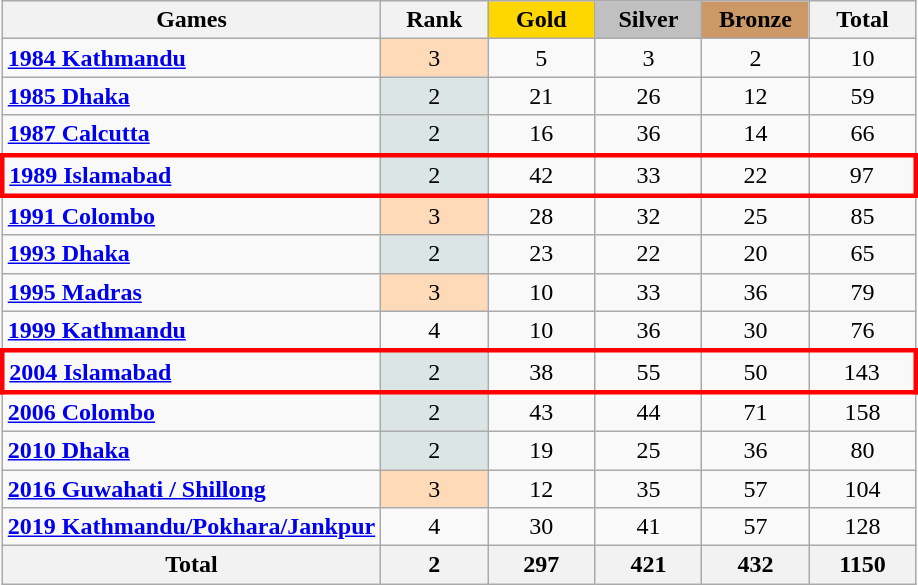<table class="wikitable sortable" style="margin-top:0; text-align:center;">
<tr>
<th>Games</th>
<th style="width:4em;">Rank</th>
<td style="background:gold; width:4em;"><strong>Gold</strong></td>
<td style="background:silver; width:4em;"><strong>Silver</strong></td>
<td style="background:#c96; width:4em;"><strong>Bronze</strong></td>
<th style="width:4em;">Total</th>
</tr>
<tr>
<td style="text-align:left;"> <strong><a href='#'>1984 Kathmandu</a></strong></td>
<td bgcolor="ffdab9">3</td>
<td>5</td>
<td>3</td>
<td>2</td>
<td>10</td>
</tr>
<tr>
<td style="text-align:left;"> <strong><a href='#'>1985 Dhaka</a></strong></td>
<td bgcolor="DCE5E5">2</td>
<td>21</td>
<td>26</td>
<td>12</td>
<td>59</td>
</tr>
<tr>
<td style="text-align:left;"> <strong><a href='#'>1987 Calcutta</a></strong></td>
<td bgcolor="DCE5E5">2</td>
<td>16</td>
<td>36</td>
<td>14</td>
<td>66</td>
</tr>
<tr style="border: 3px solid red">
<td style="text-align:left;"> <strong><a href='#'>1989 Islamabad</a></strong></td>
<td bgcolor="DCE5E5">2</td>
<td>42</td>
<td>33</td>
<td>22</td>
<td>97</td>
</tr>
<tr>
<td style="text-align:left;"> <strong><a href='#'>1991 Colombo</a></strong></td>
<td bgcolor="ffdab9">3</td>
<td>28</td>
<td>32</td>
<td>25</td>
<td>85</td>
</tr>
<tr>
<td style="text-align:left;"> <strong><a href='#'>1993 Dhaka</a></strong></td>
<td bgcolor="DCE5E5">2</td>
<td>23</td>
<td>22</td>
<td>20</td>
<td>65</td>
</tr>
<tr>
<td style="text-align:left;"> <strong><a href='#'>1995 Madras</a></strong></td>
<td bgcolor="ffdab9">3</td>
<td>10</td>
<td>33</td>
<td>36</td>
<td>79</td>
</tr>
<tr>
<td style="text-align:left;"> <strong><a href='#'>1999 Kathmandu</a></strong></td>
<td>4</td>
<td>10</td>
<td>36</td>
<td>30</td>
<td>76</td>
</tr>
<tr style="border: 3px solid red">
<td style="text-align:left;"> <strong><a href='#'>2004 Islamabad</a></strong></td>
<td bgcolor="DCE5E5">2</td>
<td>38</td>
<td>55</td>
<td>50</td>
<td>143</td>
</tr>
<tr>
<td style="text-align:left;"> <strong><a href='#'>2006 Colombo</a> </strong></td>
<td bgcolor="DCE5E5">2</td>
<td>43</td>
<td>44</td>
<td>71</td>
<td>158</td>
</tr>
<tr>
<td style="text-align:left;"> <strong><a href='#'>2010 Dhaka</a> </strong></td>
<td bgcolor="DCE5E5">2</td>
<td>19</td>
<td>25</td>
<td>36</td>
<td>80</td>
</tr>
<tr>
<td style="text-align:left;"> <strong><a href='#'>2016 Guwahati / Shillong</a> </strong></td>
<td bgcolor="ffdab9">3</td>
<td>12</td>
<td>35</td>
<td>57</td>
<td>104</td>
</tr>
<tr>
<td style="text-align:left;"> <a href='#'><strong>2019 Kathmandu/Pokhara/Jankpur</strong></a></td>
<td>4</td>
<td>30</td>
<td>41</td>
<td>57</td>
<td>128</td>
</tr>
<tr>
<th>Total</th>
<th>2</th>
<th>297</th>
<th>421</th>
<th>432</th>
<th>1150</th>
</tr>
</table>
